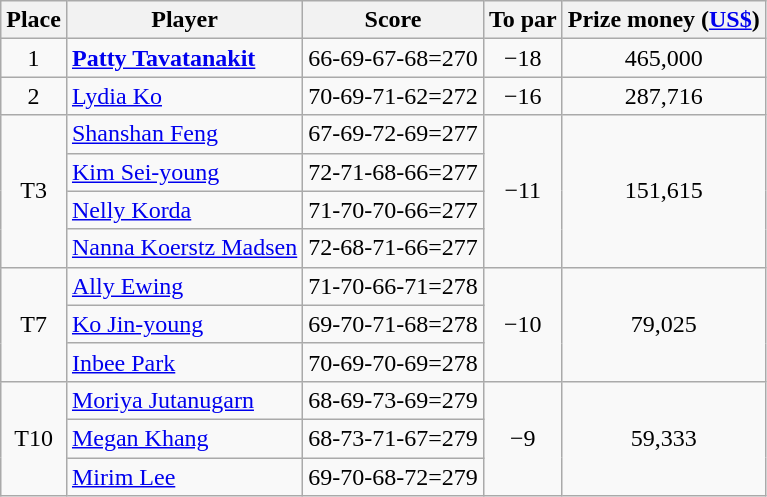<table class="wikitable">
<tr>
<th>Place</th>
<th>Player</th>
<th>Score</th>
<th>To par</th>
<th>Prize money (<a href='#'>US$</a>)</th>
</tr>
<tr>
<td align=center>1</td>
<td> <strong><a href='#'>Patty Tavatanakit</a></strong></td>
<td>66-69-67-68=270</td>
<td align=center>−18</td>
<td align=center>465,000</td>
</tr>
<tr>
<td align=center>2</td>
<td> <a href='#'>Lydia Ko</a></td>
<td>70-69-71-62=272</td>
<td align=center>−16</td>
<td align=center>287,716</td>
</tr>
<tr>
<td align=center rowspan=4>T3</td>
<td> <a href='#'>Shanshan Feng</a></td>
<td>67-69-72-69=277</td>
<td align=center rowspan=4>−11</td>
<td align=center rowspan=4>151,615</td>
</tr>
<tr>
<td> <a href='#'>Kim Sei-young</a></td>
<td>72-71-68-66=277</td>
</tr>
<tr>
<td> <a href='#'>Nelly Korda</a></td>
<td>71-70-70-66=277</td>
</tr>
<tr>
<td> <a href='#'>Nanna Koerstz Madsen</a></td>
<td>72-68-71-66=277</td>
</tr>
<tr>
<td align=center rowspan=3>T7</td>
<td> <a href='#'>Ally Ewing</a></td>
<td>71-70-66-71=278</td>
<td align=center rowspan=3>−10</td>
<td align=center rowspan=3>79,025</td>
</tr>
<tr>
<td> <a href='#'>Ko Jin-young</a></td>
<td>69-70-71-68=278</td>
</tr>
<tr>
<td> <a href='#'>Inbee Park</a></td>
<td>70-69-70-69=278</td>
</tr>
<tr>
<td align=center rowspan=3>T10</td>
<td> <a href='#'>Moriya Jutanugarn</a></td>
<td>68-69-73-69=279</td>
<td align=center rowspan=3>−9</td>
<td align=center rowspan=3>59,333</td>
</tr>
<tr>
<td> <a href='#'>Megan Khang</a></td>
<td>68-73-71-67=279</td>
</tr>
<tr>
<td> <a href='#'>Mirim Lee</a></td>
<td>69-70-68-72=279</td>
</tr>
</table>
